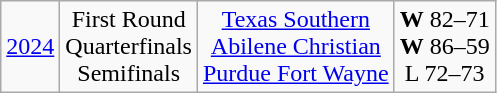<table class="wikitable">
<tr align="center">
<td><a href='#'>2024</a></td>
<td>First Round<br>Quarterfinals<br>Semifinals</td>
<td><a href='#'>Texas Southern</a><br><a href='#'>Abilene Christian</a><br><a href='#'>Purdue Fort Wayne</a></td>
<td><strong>W</strong> 82–71<br><strong>W</strong> 86–59<br>L 72–73</td>
</tr>
</table>
